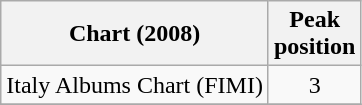<table class="wikitable">
<tr>
<th>Chart (2008)</th>
<th>Peak<br>position</th>
</tr>
<tr>
<td>Italy Albums Chart (FIMI)</td>
<td align="center">3</td>
</tr>
<tr>
</tr>
</table>
